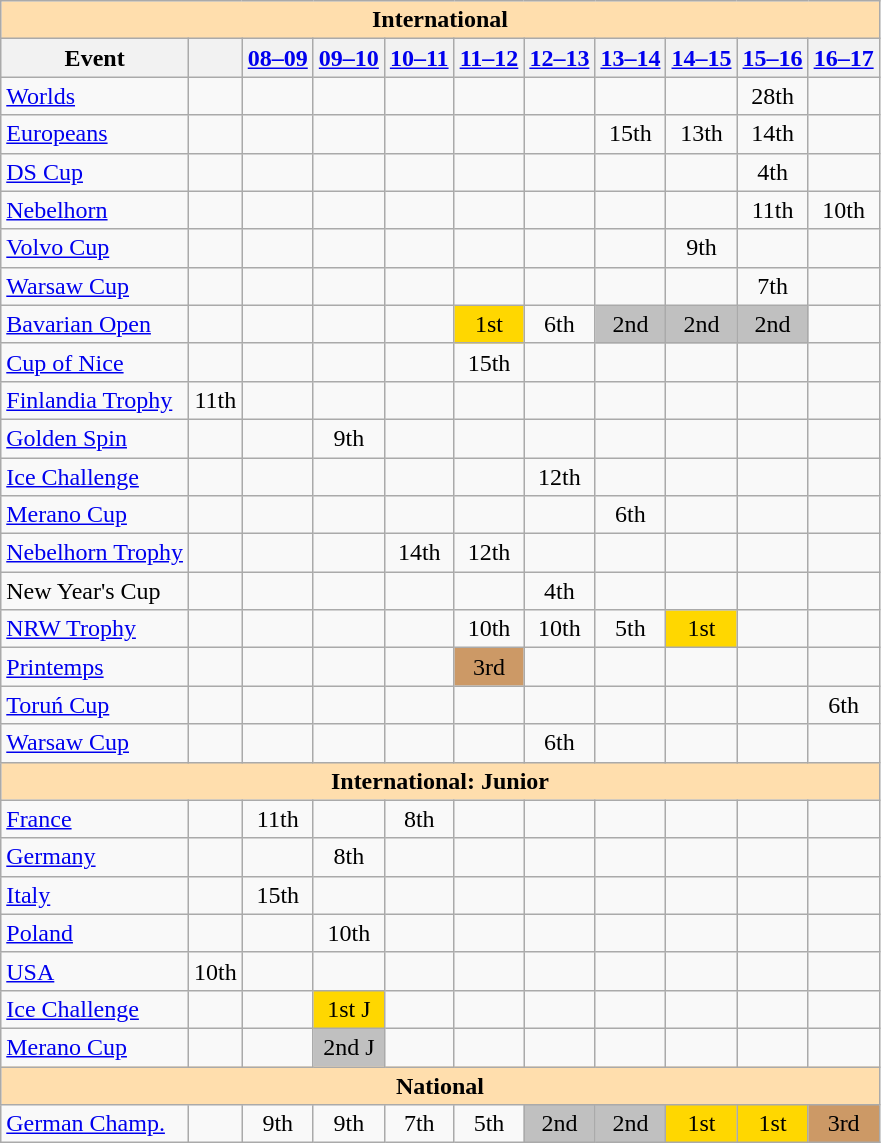<table class="wikitable" style="text-align:center">
<tr>
<th colspan="11" style="background-color: #ffdead; " align="center">International</th>
</tr>
<tr>
<th>Event</th>
<th></th>
<th><a href='#'>08–09</a></th>
<th><a href='#'>09–10</a></th>
<th><a href='#'>10–11</a></th>
<th><a href='#'>11–12</a></th>
<th><a href='#'>12–13</a></th>
<th><a href='#'>13–14</a></th>
<th><a href='#'>14–15</a></th>
<th><a href='#'>15–16</a></th>
<th><a href='#'>16–17</a></th>
</tr>
<tr>
<td align=left><a href='#'>Worlds</a></td>
<td></td>
<td></td>
<td></td>
<td></td>
<td></td>
<td></td>
<td></td>
<td></td>
<td>28th</td>
<td></td>
</tr>
<tr>
<td align=left><a href='#'>Europeans</a></td>
<td></td>
<td></td>
<td></td>
<td></td>
<td></td>
<td></td>
<td>15th</td>
<td>13th</td>
<td>14th</td>
<td></td>
</tr>
<tr>
<td align=left> <a href='#'>DS Cup</a></td>
<td></td>
<td></td>
<td></td>
<td></td>
<td></td>
<td></td>
<td></td>
<td></td>
<td>4th</td>
<td></td>
</tr>
<tr>
<td align=left> <a href='#'>Nebelhorn</a></td>
<td></td>
<td></td>
<td></td>
<td></td>
<td></td>
<td></td>
<td></td>
<td></td>
<td>11th</td>
<td>10th</td>
</tr>
<tr>
<td align=left> <a href='#'>Volvo Cup</a></td>
<td></td>
<td></td>
<td></td>
<td></td>
<td></td>
<td></td>
<td></td>
<td>9th</td>
<td></td>
<td></td>
</tr>
<tr>
<td align=left> <a href='#'>Warsaw Cup</a></td>
<td></td>
<td></td>
<td></td>
<td></td>
<td></td>
<td></td>
<td></td>
<td></td>
<td>7th</td>
<td></td>
</tr>
<tr>
<td align=left><a href='#'>Bavarian Open</a></td>
<td></td>
<td></td>
<td></td>
<td></td>
<td bgcolor=gold>1st</td>
<td>6th</td>
<td bgcolor=silver>2nd</td>
<td bgcolor=silver>2nd</td>
<td bgcolor=silver>2nd</td>
<td></td>
</tr>
<tr>
<td align=left><a href='#'>Cup of Nice</a></td>
<td></td>
<td></td>
<td></td>
<td></td>
<td>15th</td>
<td></td>
<td></td>
<td></td>
<td></td>
<td></td>
</tr>
<tr>
<td align=left><a href='#'>Finlandia Trophy</a></td>
<td>11th</td>
<td></td>
<td></td>
<td></td>
<td></td>
<td></td>
<td></td>
<td></td>
<td></td>
<td></td>
</tr>
<tr>
<td align=left><a href='#'>Golden Spin</a></td>
<td></td>
<td></td>
<td>9th</td>
<td></td>
<td></td>
<td></td>
<td></td>
<td></td>
<td></td>
<td></td>
</tr>
<tr>
<td align=left><a href='#'>Ice Challenge</a></td>
<td></td>
<td></td>
<td></td>
<td></td>
<td></td>
<td>12th</td>
<td></td>
<td></td>
<td></td>
<td></td>
</tr>
<tr>
<td align=left><a href='#'>Merano Cup</a></td>
<td></td>
<td></td>
<td></td>
<td></td>
<td></td>
<td></td>
<td>6th</td>
<td></td>
<td></td>
<td></td>
</tr>
<tr>
<td align=left><a href='#'>Nebelhorn Trophy</a></td>
<td></td>
<td></td>
<td></td>
<td>14th</td>
<td>12th</td>
<td></td>
<td></td>
<td></td>
<td></td>
<td></td>
</tr>
<tr>
<td align=left>New Year's Cup</td>
<td></td>
<td></td>
<td></td>
<td></td>
<td></td>
<td>4th</td>
<td></td>
<td></td>
<td></td>
<td></td>
</tr>
<tr>
<td align=left><a href='#'>NRW Trophy</a></td>
<td></td>
<td></td>
<td></td>
<td></td>
<td>10th</td>
<td>10th</td>
<td>5th</td>
<td bgcolor=gold>1st</td>
<td></td>
<td></td>
</tr>
<tr>
<td align=left><a href='#'>Printemps</a></td>
<td></td>
<td></td>
<td></td>
<td></td>
<td bgcolor=cc9966>3rd</td>
<td></td>
<td></td>
<td></td>
<td></td>
<td></td>
</tr>
<tr>
<td align=left><a href='#'>Toruń Cup</a></td>
<td></td>
<td></td>
<td></td>
<td></td>
<td></td>
<td></td>
<td></td>
<td></td>
<td></td>
<td>6th</td>
</tr>
<tr>
<td align=left><a href='#'>Warsaw Cup</a></td>
<td></td>
<td></td>
<td></td>
<td></td>
<td></td>
<td>6th</td>
<td></td>
<td></td>
<td></td>
<td></td>
</tr>
<tr>
<th colspan="11" style="background-color: #ffdead; " align="center">International: Junior</th>
</tr>
<tr>
<td align=left> <a href='#'>France</a></td>
<td></td>
<td>11th</td>
<td></td>
<td>8th</td>
<td></td>
<td></td>
<td></td>
<td></td>
<td></td>
<td></td>
</tr>
<tr>
<td align=left> <a href='#'>Germany</a></td>
<td></td>
<td></td>
<td>8th</td>
<td></td>
<td></td>
<td></td>
<td></td>
<td></td>
<td></td>
<td></td>
</tr>
<tr>
<td align=left> <a href='#'>Italy</a></td>
<td></td>
<td>15th</td>
<td></td>
<td></td>
<td></td>
<td></td>
<td></td>
<td></td>
<td></td>
<td></td>
</tr>
<tr>
<td align=left> <a href='#'>Poland</a></td>
<td></td>
<td></td>
<td>10th</td>
<td></td>
<td></td>
<td></td>
<td></td>
<td></td>
<td></td>
<td></td>
</tr>
<tr>
<td align=left> <a href='#'>USA</a></td>
<td>10th</td>
<td></td>
<td></td>
<td></td>
<td></td>
<td></td>
<td></td>
<td></td>
<td></td>
<td></td>
</tr>
<tr>
<td align=left><a href='#'>Ice Challenge</a></td>
<td></td>
<td></td>
<td bgcolor=gold>1st J</td>
<td></td>
<td></td>
<td></td>
<td></td>
<td></td>
<td></td>
<td></td>
</tr>
<tr>
<td align=left><a href='#'>Merano Cup</a></td>
<td></td>
<td></td>
<td bgcolor=silver>2nd J</td>
<td></td>
<td></td>
<td></td>
<td></td>
<td></td>
<td></td>
<td></td>
</tr>
<tr>
<th colspan="11" style="background-color: #ffdead; " align="center">National</th>
</tr>
<tr>
<td align=left><a href='#'>German Champ.</a></td>
<td></td>
<td>9th</td>
<td>9th</td>
<td>7th</td>
<td>5th</td>
<td bgcolor=silver>2nd</td>
<td bgcolor=silver>2nd</td>
<td bgcolor=gold>1st</td>
<td bgcolor=gold>1st</td>
<td bgcolor=cc9966>3rd</td>
</tr>
</table>
